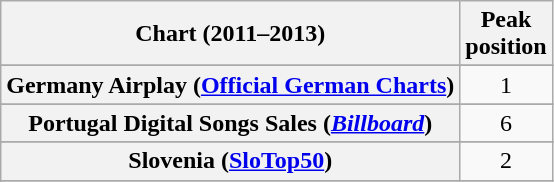<table class="wikitable plainrowheaders sortable" style="text-align:center;">
<tr>
<th scope="col">Chart (2011–2013)</th>
<th scope="col">Peak<br>position</th>
</tr>
<tr>
</tr>
<tr>
</tr>
<tr>
</tr>
<tr>
<th scope="row">Germany Airplay (<a href='#'>Official German Charts</a>)</th>
<td>1</td>
</tr>
<tr>
</tr>
<tr>
<th scope="row">Portugal Digital Songs Sales (<em><a href='#'>Billboard</a></em>)</th>
<td>6</td>
</tr>
<tr>
</tr>
<tr>
<th scope="row">Slovenia (<a href='#'>SloTop50</a>)</th>
<td>2</td>
</tr>
<tr>
</tr>
<tr>
</tr>
<tr>
</tr>
<tr>
</tr>
</table>
